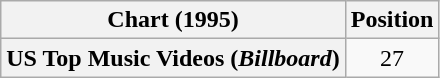<table class="wikitable plainrowheaders" style="text-align:center">
<tr>
<th scope="col">Chart (1995)</th>
<th scope="col">Position</th>
</tr>
<tr>
<th scope="row">US Top Music Videos (<em>Billboard</em>)</th>
<td>27</td>
</tr>
</table>
